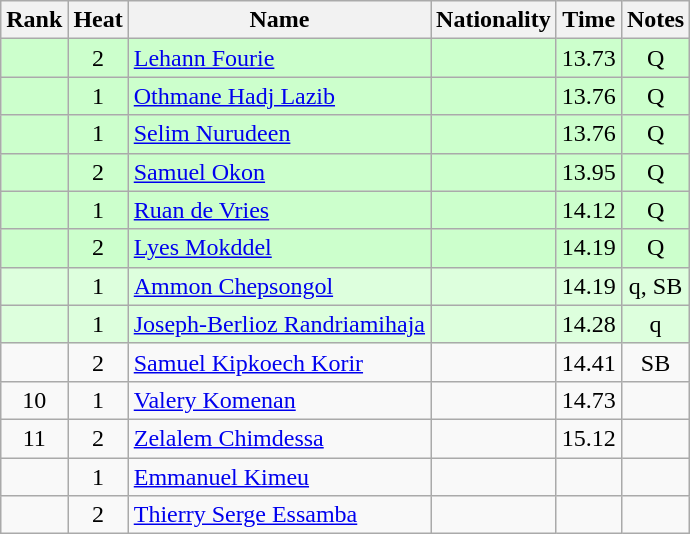<table class="wikitable sortable" style="text-align:center">
<tr>
<th>Rank</th>
<th>Heat</th>
<th>Name</th>
<th>Nationality</th>
<th>Time</th>
<th>Notes</th>
</tr>
<tr bgcolor=ccffcc>
<td></td>
<td>2</td>
<td align=left><a href='#'>Lehann Fourie</a></td>
<td align=left></td>
<td>13.73</td>
<td>Q</td>
</tr>
<tr bgcolor=ccffcc>
<td></td>
<td>1</td>
<td align=left><a href='#'>Othmane Hadj Lazib</a></td>
<td align=left></td>
<td>13.76</td>
<td>Q</td>
</tr>
<tr bgcolor=ccffcc>
<td></td>
<td>1</td>
<td align=left><a href='#'>Selim Nurudeen</a></td>
<td align=left></td>
<td>13.76</td>
<td>Q</td>
</tr>
<tr bgcolor=ccffcc>
<td></td>
<td>2</td>
<td align=left><a href='#'>Samuel Okon</a></td>
<td align=left></td>
<td>13.95</td>
<td>Q</td>
</tr>
<tr bgcolor=ccffcc>
<td></td>
<td>1</td>
<td align=left><a href='#'>Ruan de Vries</a></td>
<td align=left></td>
<td>14.12</td>
<td>Q</td>
</tr>
<tr bgcolor=ccffcc>
<td></td>
<td>2</td>
<td align=left><a href='#'>Lyes Mokddel</a></td>
<td align=left></td>
<td>14.19</td>
<td>Q</td>
</tr>
<tr bgcolor=ddffdd>
<td></td>
<td>1</td>
<td align=left><a href='#'>Ammon Chepsongol</a></td>
<td align=left></td>
<td>14.19</td>
<td>q, SB</td>
</tr>
<tr bgcolor=ddffdd>
<td></td>
<td>1</td>
<td align=left><a href='#'>Joseph-Berlioz Randriamihaja</a></td>
<td align=left></td>
<td>14.28</td>
<td>q</td>
</tr>
<tr>
<td></td>
<td>2</td>
<td align=left><a href='#'>Samuel Kipkoech Korir</a></td>
<td align=left></td>
<td>14.41</td>
<td>SB</td>
</tr>
<tr>
<td>10</td>
<td>1</td>
<td align=left><a href='#'>Valery Komenan</a></td>
<td align=left></td>
<td>14.73</td>
<td></td>
</tr>
<tr>
<td>11</td>
<td>2</td>
<td align=left><a href='#'>Zelalem Chimdessa</a></td>
<td align=left></td>
<td>15.12</td>
<td></td>
</tr>
<tr>
<td></td>
<td>1</td>
<td align=left><a href='#'>Emmanuel Kimeu</a></td>
<td align=left></td>
<td></td>
<td></td>
</tr>
<tr>
<td></td>
<td>2</td>
<td align=left><a href='#'>Thierry Serge Essamba</a></td>
<td align=left></td>
<td></td>
<td></td>
</tr>
</table>
